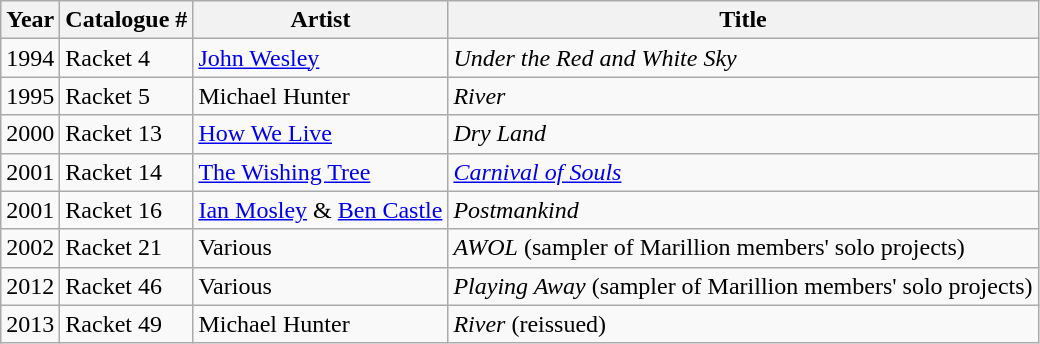<table class="wikitable">
<tr>
<th>Year</th>
<th>Catalogue #</th>
<th>Artist</th>
<th>Title</th>
</tr>
<tr>
<td>1994</td>
<td>Racket 4</td>
<td><a href='#'>John Wesley</a></td>
<td><em>Under the Red and White Sky</em></td>
</tr>
<tr>
<td>1995</td>
<td>Racket 5</td>
<td>Michael Hunter</td>
<td><em>River</em></td>
</tr>
<tr>
<td>2000</td>
<td>Racket 13</td>
<td><a href='#'>How We Live</a></td>
<td><em>Dry Land</em></td>
</tr>
<tr>
<td>2001</td>
<td>Racket 14</td>
<td><a href='#'>The Wishing Tree</a></td>
<td><em><a href='#'>Carnival of Souls</a></em></td>
</tr>
<tr>
<td>2001</td>
<td>Racket 16</td>
<td><a href='#'>Ian Mosley</a> & <a href='#'>Ben Castle</a></td>
<td><em>Postmankind</em></td>
</tr>
<tr>
<td>2002</td>
<td>Racket 21</td>
<td>Various</td>
<td><em>AWOL</em> (sampler of Marillion members' solo projects)</td>
</tr>
<tr>
<td>2012</td>
<td>Racket 46</td>
<td>Various</td>
<td><em>Playing Away</em> (sampler of Marillion members' solo projects)</td>
</tr>
<tr>
<td>2013</td>
<td>Racket 49</td>
<td>Michael Hunter</td>
<td><em>River</em> (reissued)</td>
</tr>
</table>
